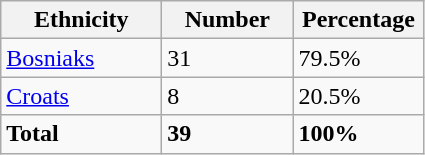<table class="wikitable">
<tr>
<th width="100px">Ethnicity</th>
<th width="80px">Number</th>
<th width="80px">Percentage</th>
</tr>
<tr>
<td><a href='#'>Bosniaks</a></td>
<td>31</td>
<td>79.5%</td>
</tr>
<tr>
<td><a href='#'>Croats</a></td>
<td>8</td>
<td>20.5%</td>
</tr>
<tr>
<td><strong>Total</strong></td>
<td><strong>39</strong></td>
<td><strong>100%</strong></td>
</tr>
</table>
